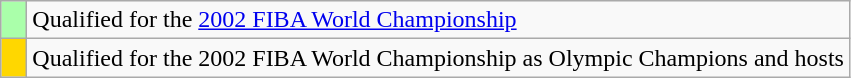<table class="wikitable">
<tr>
<td width=10px bgcolor="#aaffaa"></td>
<td>Qualified for the <a href='#'>2002 FIBA World Championship</a></td>
</tr>
<tr>
<td width=10px bgcolor="gold"></td>
<td>Qualified for the 2002 FIBA World Championship as Olympic Champions and hosts</td>
</tr>
</table>
